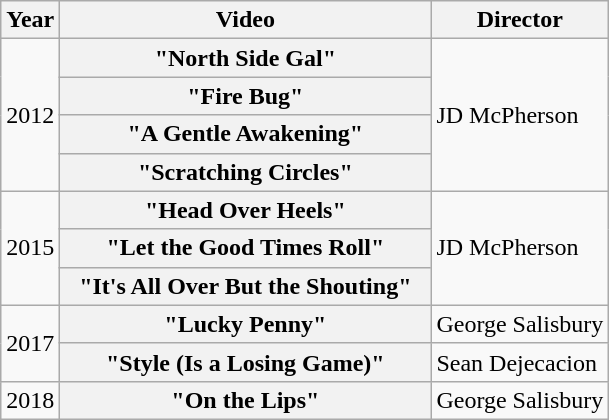<table class="wikitable plainrowheaders">
<tr>
<th>Year</th>
<th style="width:15em;">Video</th>
<th>Director</th>
</tr>
<tr>
<td rowspan="4">2012</td>
<th scope="row">"North Side Gal"</th>
<td rowspan="4">JD McPherson</td>
</tr>
<tr>
<th scope="row">"Fire Bug"</th>
</tr>
<tr>
<th scope="row">"A Gentle Awakening"</th>
</tr>
<tr>
<th scope="row">"Scratching Circles"</th>
</tr>
<tr>
<td rowspan="3">2015</td>
<th scope="row">"Head Over Heels"</th>
<td rowspan="3">JD McPherson</td>
</tr>
<tr>
<th scope="row">"Let the Good Times Roll"</th>
</tr>
<tr>
<th scope="row">"It's All Over But the Shouting"</th>
</tr>
<tr>
<td rowspan="2">2017</td>
<th scope="row">"Lucky Penny"</th>
<td rowspan="1">George Salisbury</td>
</tr>
<tr>
<th scope="row">"Style (Is a Losing Game)"</th>
<td rowspan="1">Sean Dejecacion</td>
</tr>
<tr>
<td rowspan="2">2018</td>
<th scope="row">"On the Lips"</th>
<td rowspan="2">George Salisbury</td>
</tr>
</table>
